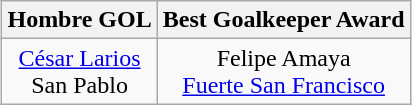<table class="wikitable" style="margin: 0 auto;">
<tr>
<th>Hombre GOL</th>
<th>Best Goalkeeper Award</th>
</tr>
<tr>
<td align=center> <a href='#'>César Larios</a> <br> San Pablo</td>
<td align=center> Felipe Amaya <br><a href='#'>Fuerte San Francisco</a></td>
</tr>
</table>
